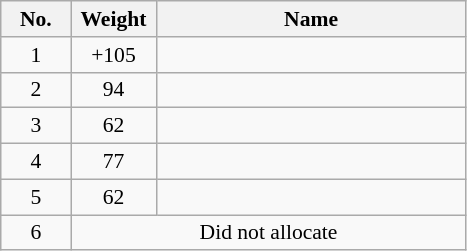<table class="wikitable" style="text-align:center; font-size:90%">
<tr>
<th width=40>No.</th>
<th width=50>Weight</th>
<th width=200>Name</th>
</tr>
<tr>
<td>1</td>
<td>+105</td>
<td align=left></td>
</tr>
<tr>
<td>2</td>
<td>94</td>
<td align=left></td>
</tr>
<tr>
<td>3</td>
<td>62</td>
<td align=left></td>
</tr>
<tr>
<td>4</td>
<td>77</td>
<td align=left></td>
</tr>
<tr>
<td>5</td>
<td>62</td>
<td align=left></td>
</tr>
<tr>
<td>6</td>
<td colspan="2" align="center">Did not allocate</td>
</tr>
</table>
